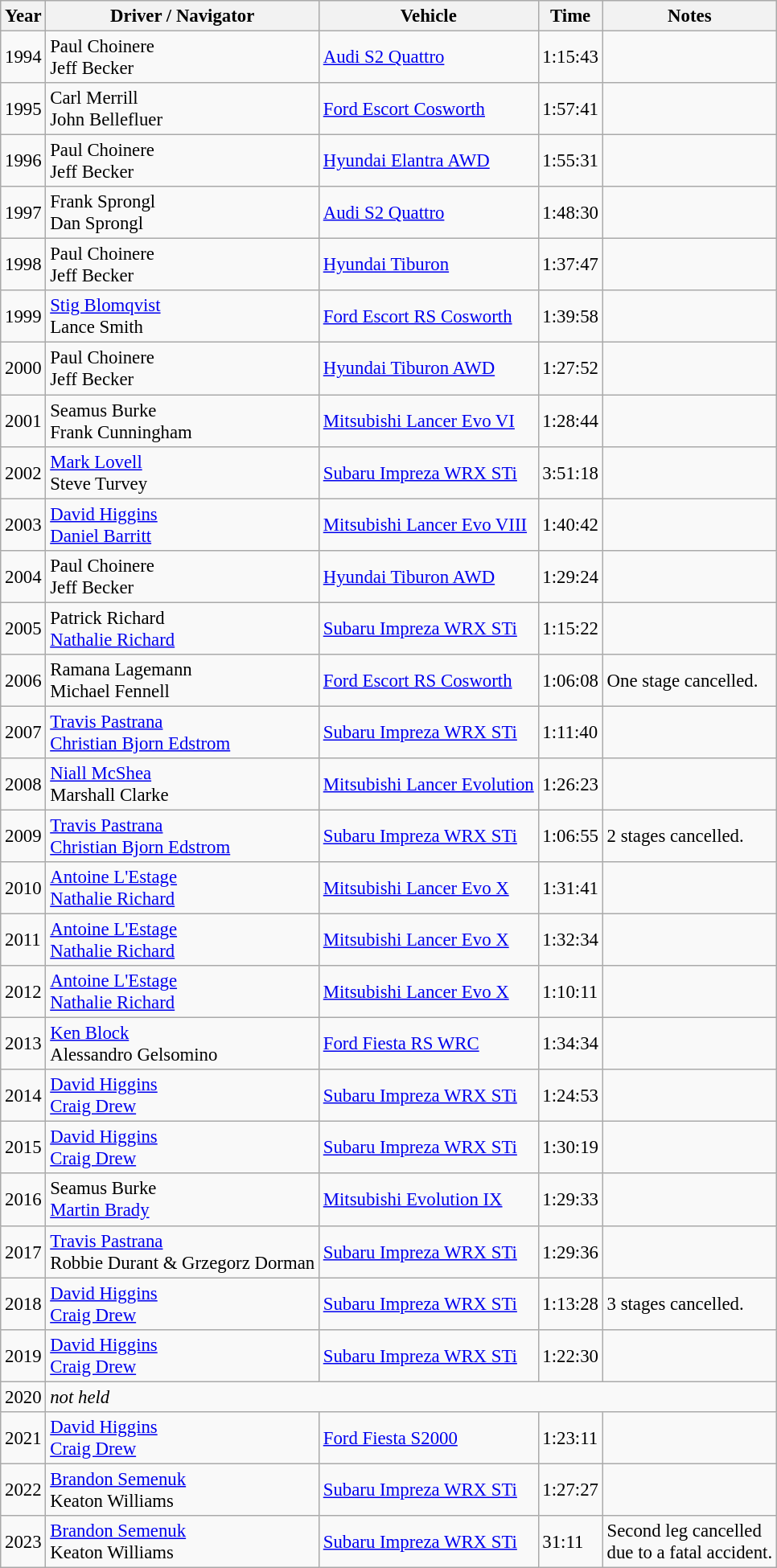<table class="wikitable" style="font-size: 95%">
<tr>
<th>Year </th>
<th>Driver / Navigator</th>
<th>Vehicle</th>
<th>Time</th>
<th>Notes</th>
</tr>
<tr>
<td>1994</td>
<td>Paul Choinere<br>Jeff Becker</td>
<td><a href='#'>Audi S2 Quattro</a></td>
<td>1:15:43</td>
<td></td>
</tr>
<tr>
<td>1995</td>
<td>Carl Merrill<br>John Bellefluer</td>
<td><a href='#'>Ford Escort Cosworth</a></td>
<td>1:57:41</td>
<td></td>
</tr>
<tr>
<td>1996</td>
<td>Paul Choinere<br>Jeff Becker</td>
<td><a href='#'>Hyundai Elantra AWD</a></td>
<td>1:55:31</td>
<td></td>
</tr>
<tr>
<td>1997</td>
<td>Frank Sprongl<br>Dan Sprongl</td>
<td><a href='#'>Audi S2 Quattro</a></td>
<td>1:48:30</td>
<td></td>
</tr>
<tr>
<td>1998</td>
<td>Paul Choinere<br>Jeff Becker</td>
<td><a href='#'>Hyundai Tiburon</a></td>
<td>1:37:47</td>
<td></td>
</tr>
<tr>
<td>1999</td>
<td><a href='#'>Stig Blomqvist</a><br>Lance Smith</td>
<td><a href='#'>Ford Escort RS Cosworth</a></td>
<td>1:39:58</td>
<td></td>
</tr>
<tr>
<td>2000</td>
<td>Paul Choinere<br>Jeff Becker</td>
<td><a href='#'>Hyundai Tiburon AWD</a></td>
<td>1:27:52</td>
<td></td>
</tr>
<tr>
<td>2001</td>
<td>Seamus Burke<br>Frank Cunningham</td>
<td><a href='#'>Mitsubishi Lancer Evo VI</a></td>
<td>1:28:44</td>
<td></td>
</tr>
<tr>
<td>2002</td>
<td><a href='#'>Mark Lovell</a><br>Steve Turvey</td>
<td><a href='#'>Subaru Impreza WRX STi</a></td>
<td>3:51:18</td>
<td></td>
</tr>
<tr>
<td>2003</td>
<td><a href='#'>David Higgins</a><br><a href='#'>Daniel Barritt</a></td>
<td><a href='#'>Mitsubishi Lancer Evo VIII</a></td>
<td>1:40:42</td>
<td></td>
</tr>
<tr>
<td>2004</td>
<td>Paul Choinere<br>Jeff Becker</td>
<td><a href='#'>Hyundai Tiburon AWD</a></td>
<td>1:29:24</td>
<td></td>
</tr>
<tr>
<td>2005</td>
<td>Patrick Richard<br><a href='#'>Nathalie Richard</a></td>
<td><a href='#'>Subaru Impreza WRX STi</a></td>
<td>1:15:22</td>
<td></td>
</tr>
<tr>
<td>2006</td>
<td>Ramana Lagemann<br>Michael Fennell</td>
<td><a href='#'>Ford Escort RS Cosworth</a></td>
<td>1:06:08</td>
<td>One stage cancelled.</td>
</tr>
<tr>
<td>2007</td>
<td><a href='#'>Travis Pastrana</a><br><a href='#'>Christian Bjorn Edstrom</a></td>
<td><a href='#'>Subaru Impreza WRX STi</a></td>
<td>1:11:40</td>
<td></td>
</tr>
<tr>
<td>2008</td>
<td><a href='#'>Niall McShea</a><br>Marshall Clarke</td>
<td><a href='#'>Mitsubishi Lancer Evolution</a></td>
<td>1:26:23</td>
<td></td>
</tr>
<tr>
<td>2009</td>
<td><a href='#'>Travis Pastrana</a><br><a href='#'>Christian Bjorn Edstrom</a></td>
<td><a href='#'>Subaru Impreza WRX STi</a></td>
<td>1:06:55</td>
<td>2 stages cancelled.</td>
</tr>
<tr>
<td>2010</td>
<td><a href='#'>Antoine L'Estage</a><br><a href='#'>Nathalie Richard</a></td>
<td><a href='#'>Mitsubishi Lancer Evo X</a></td>
<td>1:31:41</td>
<td></td>
</tr>
<tr>
<td>2011</td>
<td><a href='#'>Antoine L'Estage</a><br><a href='#'>Nathalie Richard</a></td>
<td><a href='#'>Mitsubishi Lancer Evo X</a></td>
<td>1:32:34</td>
<td></td>
</tr>
<tr>
<td>2012</td>
<td><a href='#'>Antoine L'Estage</a><br><a href='#'>Nathalie Richard</a></td>
<td><a href='#'>Mitsubishi Lancer Evo X</a></td>
<td>1:10:11</td>
<td></td>
</tr>
<tr>
<td>2013</td>
<td><a href='#'>Ken Block</a><br>Alessandro Gelsomino</td>
<td><a href='#'>Ford Fiesta RS WRC</a></td>
<td>1:34:34</td>
<td></td>
</tr>
<tr>
<td>2014</td>
<td><a href='#'>David Higgins</a><br><a href='#'>Craig Drew</a></td>
<td><a href='#'>Subaru Impreza WRX STi</a></td>
<td>1:24:53</td>
<td></td>
</tr>
<tr>
<td>2015</td>
<td><a href='#'>David Higgins</a><br><a href='#'>Craig Drew</a></td>
<td><a href='#'>Subaru Impreza WRX STi</a></td>
<td>1:30:19</td>
<td></td>
</tr>
<tr>
<td>2016</td>
<td>Seamus Burke<br><a href='#'>Martin Brady</a></td>
<td><a href='#'>Mitsubishi Evolution IX</a></td>
<td>1:29:33</td>
<td></td>
</tr>
<tr>
<td>2017</td>
<td><a href='#'>Travis Pastrana</a><br>Robbie Durant & Grzegorz Dorman</td>
<td><a href='#'>Subaru Impreza WRX STi</a></td>
<td>1:29:36</td>
<td></td>
</tr>
<tr>
<td>2018</td>
<td><a href='#'>David Higgins</a><br><a href='#'>Craig Drew</a></td>
<td><a href='#'>Subaru Impreza WRX STi</a></td>
<td>1:13:28</td>
<td>3 stages cancelled.</td>
</tr>
<tr>
<td>2019</td>
<td><a href='#'>David Higgins</a><br><a href='#'>Craig Drew</a></td>
<td><a href='#'>Subaru Impreza WRX STi</a></td>
<td>1:22:30</td>
<td></td>
</tr>
<tr>
<td>2020</td>
<td colspan="4"><em>not held</em></td>
</tr>
<tr>
<td>2021</td>
<td><a href='#'>David Higgins</a><br><a href='#'>Craig Drew</a></td>
<td><a href='#'>Ford Fiesta S2000</a></td>
<td>1:23:11</td>
<td></td>
</tr>
<tr>
<td>2022</td>
<td><a href='#'>Brandon Semenuk</a><br>Keaton Williams</td>
<td><a href='#'>Subaru Impreza WRX STi</a></td>
<td>1:27:27</td>
<td></td>
</tr>
<tr>
<td>2023</td>
<td><a href='#'>Brandon Semenuk</a><br>Keaton Williams</td>
<td><a href='#'>Subaru Impreza WRX STi</a></td>
<td>31:11</td>
<td>Second leg cancelled <br>due to a fatal accident.</td>
</tr>
</table>
